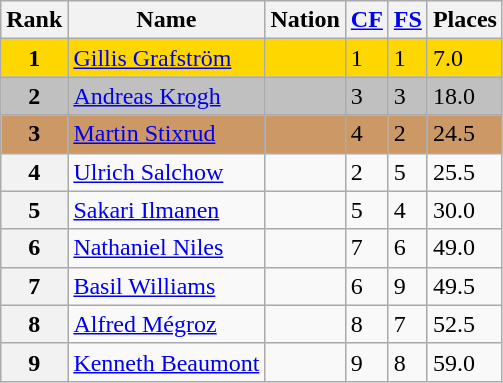<table class="wikitable">
<tr>
<th>Rank</th>
<th>Name</th>
<th>Nation</th>
<th><a href='#'>CF</a></th>
<th><a href='#'>FS</a></th>
<th>Places</th>
</tr>
<tr bgcolor="gold">
<td align="center"><strong>1</strong></td>
<td><a href='#'>Gillis Grafström</a></td>
<td></td>
<td>1</td>
<td>1</td>
<td>7.0</td>
</tr>
<tr bgcolor="silver">
<td align="center"><strong>2</strong></td>
<td><a href='#'>Andreas Krogh</a></td>
<td></td>
<td>3</td>
<td>3</td>
<td>18.0</td>
</tr>
<tr bgcolor="cc9966">
<td align="center"><strong>3</strong></td>
<td><a href='#'>Martin Stixrud</a></td>
<td></td>
<td>4</td>
<td>2</td>
<td>24.5</td>
</tr>
<tr>
<th>4</th>
<td><a href='#'>Ulrich Salchow</a></td>
<td></td>
<td>2</td>
<td>5</td>
<td>25.5</td>
</tr>
<tr>
<th>5</th>
<td><a href='#'>Sakari Ilmanen</a></td>
<td></td>
<td>5</td>
<td>4</td>
<td>30.0</td>
</tr>
<tr>
<th>6</th>
<td><a href='#'>Nathaniel Niles</a></td>
<td></td>
<td>7</td>
<td>6</td>
<td>49.0</td>
</tr>
<tr>
<th>7</th>
<td><a href='#'>Basil Williams</a></td>
<td></td>
<td>6</td>
<td>9</td>
<td>49.5</td>
</tr>
<tr>
<th>8</th>
<td><a href='#'>Alfred Mégroz</a></td>
<td></td>
<td>8</td>
<td>7</td>
<td>52.5</td>
</tr>
<tr>
<th>9</th>
<td><a href='#'>Kenneth Beaumont</a></td>
<td></td>
<td>9</td>
<td>8</td>
<td>59.0</td>
</tr>
</table>
